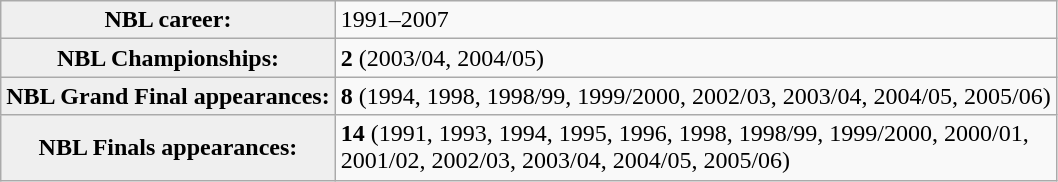<table class="wikitable">
<tr align=left>
<th style="background:#efefef;">NBL career:</th>
<td>1991–2007</td>
</tr>
<tr>
<th style="background:#efefef;">NBL Championships:</th>
<td><strong>2</strong> (2003/04, 2004/05)</td>
</tr>
<tr>
<th style="background:#efefef;">NBL Grand Final appearances:</th>
<td><strong>8</strong> (1994, 1998, 1998/99, 1999/2000, 2002/03, 2003/04, 2004/05, 2005/06)</td>
</tr>
<tr>
<th style="background:#efefef;">NBL Finals appearances:</th>
<td><strong>14</strong> (1991, 1993, 1994, 1995, 1996, 1998, 1998/99, 1999/2000, 2000/01, <br>2001/02, 2002/03, 2003/04, 2004/05, 2005/06)</td>
</tr>
</table>
